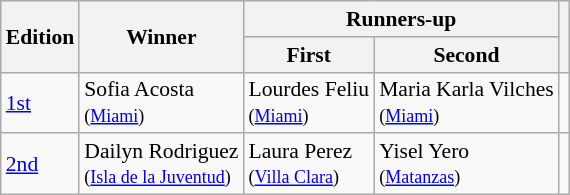<table class="wikitable defaultcenter" style="font-size:90%;">
<tr>
<th rowspan=2>Edition</th>
<th rowspan=2>Winner</th>
<th colspan=2>Runners-up</th>
<th rowspan=2></th>
</tr>
<tr>
<th>First</th>
<th>Second</th>
</tr>
<tr>
<td><a href='#'>1st</a></td>
<td>Sofia Acosta<br><small>(<a href='#'>Miami</a>)</small></td>
<td>Lourdes Feliu<br><small>(<a href='#'>Miami</a>)</small></td>
<td>Maria Karla Vilches<br><small>(<a href='#'>Miami</a>)</small></td>
<td></td>
</tr>
<tr>
<td><a href='#'>2nd</a></td>
<td>Dailyn Rodriguez<br><small>(<a href='#'>Isla de la Juventud</a>)</small></td>
<td>Laura Perez<br><small>(<a href='#'>Villa Clara</a>)</small></td>
<td>Yisel Yero<br><small>(<a href='#'>Matanzas</a>)</small></td>
<td></td>
</tr>
</table>
